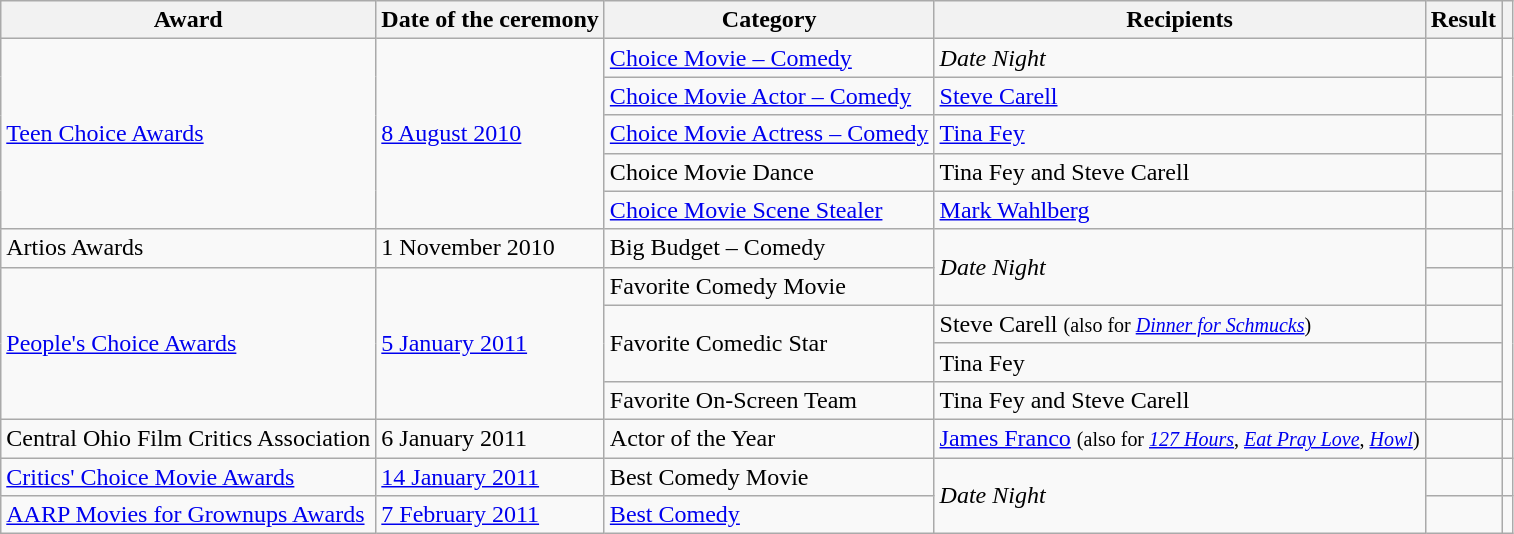<table class="wikitable plainrowheaders sortable">
<tr>
<th scope="col">Award</th>
<th scope="col">Date of the ceremony</th>
<th scope="col">Category</th>
<th scope="col">Recipients</th>
<th scope="col">Result</th>
<th class="unsortable" scope="col"></th>
</tr>
<tr>
<td rowspan="5"><a href='#'>Teen Choice Awards</a></td>
<td rowspan="5"><a href='#'>8 August 2010</a></td>
<td><a href='#'>Choice Movie – Comedy</a></td>
<td><em>Date Night</em></td>
<td></td>
<td rowspan="5"></td>
</tr>
<tr>
<td><a href='#'>Choice Movie Actor – Comedy</a></td>
<td><a href='#'>Steve Carell</a></td>
<td></td>
</tr>
<tr>
<td><a href='#'>Choice Movie Actress – Comedy</a></td>
<td><a href='#'>Tina Fey</a></td>
<td></td>
</tr>
<tr>
<td>Choice Movie Dance</td>
<td>Tina Fey and Steve Carell</td>
<td></td>
</tr>
<tr>
<td><a href='#'>Choice Movie Scene Stealer</a></td>
<td><a href='#'>Mark Wahlberg</a></td>
<td></td>
</tr>
<tr>
<td>Artios Awards</td>
<td>1 November 2010</td>
<td>Big Budget – Comedy</td>
<td rowspan="2"><em>Date Night</em></td>
<td></td>
<td></td>
</tr>
<tr>
<td rowspan="4"><a href='#'>People's Choice Awards</a></td>
<td rowspan="4"><a href='#'>5 January 2011</a></td>
<td>Favorite Comedy Movie</td>
<td></td>
<td rowspan="4"></td>
</tr>
<tr>
<td rowspan="2">Favorite Comedic Star</td>
<td>Steve Carell <small>(also for <em><a href='#'>Dinner for Schmucks</a></em>)</small></td>
<td></td>
</tr>
<tr>
<td>Tina Fey</td>
<td></td>
</tr>
<tr>
<td>Favorite On-Screen Team</td>
<td>Tina Fey and Steve Carell</td>
<td></td>
</tr>
<tr>
<td>Central Ohio Film Critics Association</td>
<td>6 January 2011</td>
<td>Actor of the Year</td>
<td><a href='#'>James Franco</a> <small>(also for <a href='#'><em>127 Hours</em></a>, <a href='#'><em>Eat Pray Love</em></a>, <a href='#'><em>Howl</em></a>)</small></td>
<td></td>
<td></td>
</tr>
<tr>
<td><a href='#'>Critics' Choice Movie Awards</a></td>
<td><a href='#'>14 January 2011</a></td>
<td>Best Comedy Movie</td>
<td rowspan="2"><em>Date Night</em></td>
<td></td>
<td></td>
</tr>
<tr>
<td><a href='#'>AARP Movies for Grownups Awards</a></td>
<td><a href='#'>7 February 2011</a></td>
<td><a href='#'>Best Comedy</a></td>
<td></td>
<td></td>
</tr>
</table>
